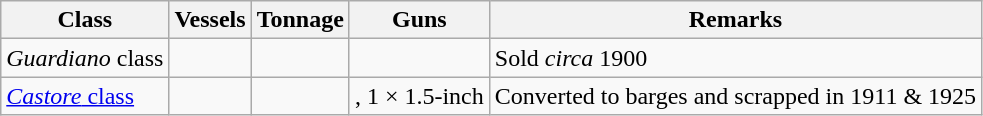<table class="wikitable" style="text-align:left">
<tr>
<th>Class</th>
<th>Vessels</th>
<th>Tonnage</th>
<th>Guns</th>
<th>Remarks</th>
</tr>
<tr>
<td><em>Guardiano</em> class</td>
<td></td>
<td></td>
<td></td>
<td>Sold <em>circa</em> 1900</td>
</tr>
<tr>
<td><a href='#'><em>Castore</em> class</a></td>
<td></td>
<td></td>
<td>, 1 × 1.5-inch</td>
<td>Converted to barges and scrapped in 1911 & 1925</td>
</tr>
</table>
